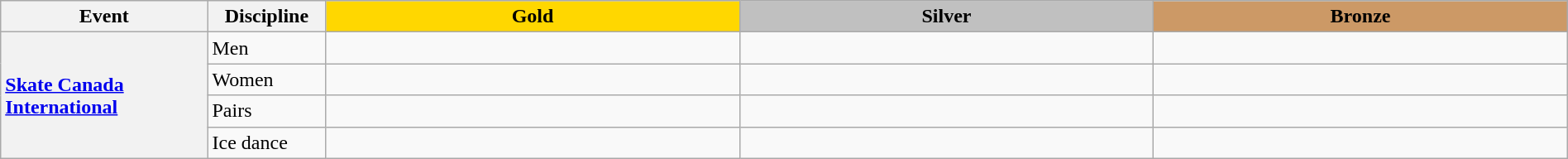<table class="wikitable unsortable" style="text-align:left; width:100%;">
<tr>
<th scope="col" style="width:10%">Event</th>
<th scope="col" style="width:5%">Discipline</th>
<td scope="col" style="text-align:center; width:20%; background:gold"><strong>Gold</strong></td>
<td scope="col" style="text-align:center; width:20%; background:silver"><strong>Silver</strong></td>
<td scope="col" style="text-align:center; width:20%; background:#c96"><strong>Bronze</strong></td>
</tr>
<tr>
<th scope="row" style="text-align:left" rowspan="4"> <a href='#'>Skate Canada International</a></th>
<td>Men</td>
<td></td>
<td></td>
<td></td>
</tr>
<tr>
<td>Women</td>
<td></td>
<td></td>
<td></td>
</tr>
<tr>
<td>Pairs</td>
<td></td>
<td></td>
<td></td>
</tr>
<tr>
<td>Ice dance</td>
<td></td>
<td></td>
<td></td>
</tr>
</table>
